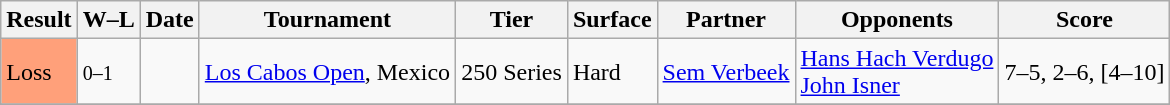<table class="sortable wikitable">
<tr>
<th>Result</th>
<th class="unsortable">W–L</th>
<th>Date</th>
<th>Tournament</th>
<th>Tier</th>
<th>Surface</th>
<th>Partner</th>
<th>Opponents</th>
<th class="unsortable">Score</th>
</tr>
<tr>
<td bgcolor=FFA07A>Loss</td>
<td><small>0–1</small></td>
<td><a href='#'></a></td>
<td><a href='#'>Los Cabos Open</a>, Mexico</td>
<td>250 Series</td>
<td>Hard</td>
<td> <a href='#'>Sem Verbeek</a></td>
<td> <a href='#'>Hans Hach Verdugo</a><br>  <a href='#'>John Isner</a></td>
<td>7–5, 2–6, [4–10]</td>
</tr>
<tr>
</tr>
</table>
